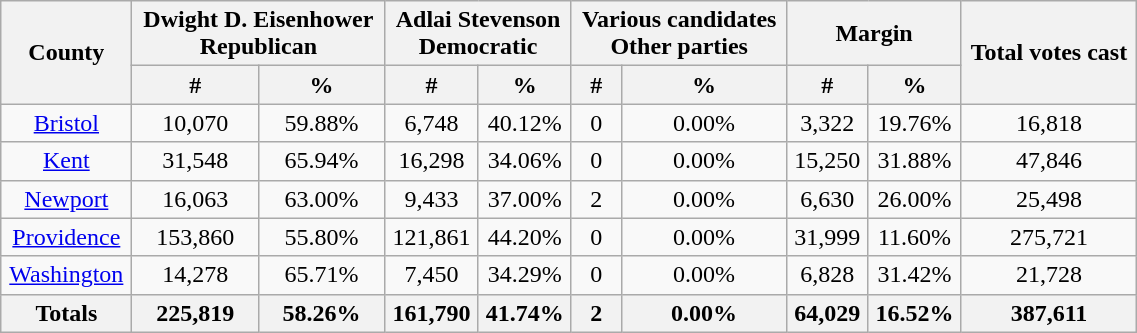<table width="60%"  class="wikitable sortable" style="text-align:center">
<tr>
<th style="text-align:center;" rowspan="2">County</th>
<th style="text-align:center;" colspan="2">Dwight D. Eisenhower<br>Republican</th>
<th style="text-align:center;" colspan="2">Adlai Stevenson<br>Democratic</th>
<th style="text-align:center;" colspan="2">Various candidates<br>Other parties</th>
<th style="text-align:center;" colspan="2">Margin</th>
<th style="text-align:center;" rowspan="2">Total votes cast</th>
</tr>
<tr>
<th style="text-align:center;" data-sort-type="number">#</th>
<th style="text-align:center;" data-sort-type="number">%</th>
<th style="text-align:center;" data-sort-type="number">#</th>
<th style="text-align:center;" data-sort-type="number">%</th>
<th style="text-align:center;" data-sort-type="number">#</th>
<th style="text-align:center;" data-sort-type="number">%</th>
<th style="text-align:center;" data-sort-type="number">#</th>
<th style="text-align:center;" data-sort-type="number">%</th>
</tr>
<tr style="text-align:center;">
<td><a href='#'>Bristol</a></td>
<td>10,070</td>
<td>59.88%</td>
<td>6,748</td>
<td>40.12%</td>
<td>0</td>
<td>0.00%</td>
<td>3,322</td>
<td>19.76%</td>
<td>16,818</td>
</tr>
<tr style="text-align:center;">
<td><a href='#'>Kent</a></td>
<td>31,548</td>
<td>65.94%</td>
<td>16,298</td>
<td>34.06%</td>
<td>0</td>
<td>0.00%</td>
<td>15,250</td>
<td>31.88%</td>
<td>47,846</td>
</tr>
<tr style="text-align:center;">
<td><a href='#'>Newport</a></td>
<td>16,063</td>
<td>63.00%</td>
<td>9,433</td>
<td>37.00%</td>
<td>2</td>
<td>0.00%</td>
<td>6,630</td>
<td>26.00%</td>
<td>25,498</td>
</tr>
<tr style="text-align:center;">
<td><a href='#'>Providence</a></td>
<td>153,860</td>
<td>55.80%</td>
<td>121,861</td>
<td>44.20%</td>
<td>0</td>
<td>0.00%</td>
<td>31,999</td>
<td>11.60%</td>
<td>275,721</td>
</tr>
<tr style="text-align:center;">
<td><a href='#'>Washington</a></td>
<td>14,278</td>
<td>65.71%</td>
<td>7,450</td>
<td>34.29%</td>
<td>0</td>
<td>0.00%</td>
<td>6,828</td>
<td>31.42%</td>
<td>21,728</td>
</tr>
<tr>
<th>Totals</th>
<th>225,819</th>
<th>58.26%</th>
<th>161,790</th>
<th>41.74%</th>
<th>2</th>
<th>0.00%</th>
<th>64,029</th>
<th>16.52%</th>
<th>387,611</th>
</tr>
</table>
